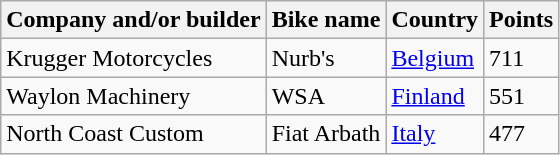<table class="wikitable" border="1">
<tr>
<th>Company and/or builder</th>
<th>Bike name</th>
<th>Country</th>
<th>Points</th>
</tr>
<tr>
<td>Krugger Motorcycles</td>
<td>Nurb's</td>
<td><a href='#'>Belgium</a></td>
<td>711</td>
</tr>
<tr>
<td>Waylon Machinery</td>
<td>WSA</td>
<td><a href='#'>Finland</a></td>
<td>551</td>
</tr>
<tr>
<td>North Coast Custom</td>
<td>Fiat Arbath</td>
<td><a href='#'>Italy</a></td>
<td>477</td>
</tr>
</table>
